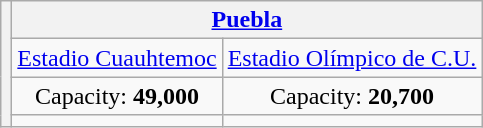<table class="wikitable" style="text-align:center">
<tr>
<th rowspan="4"></th>
<th colspan=2><a href='#'>Puebla</a></th>
</tr>
<tr>
<td align=center><a href='#'>Estadio Cuauhtemoc</a></td>
<td align=center><a href='#'>Estadio Olímpico de C.U.</a></td>
</tr>
<tr>
<td align=center>Capacity: <strong>49,000</strong></td>
<td align=center>Capacity: <strong>20,700</strong></td>
</tr>
<tr>
<td align=center></td>
<td align=center></td>
</tr>
</table>
